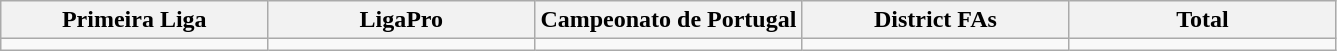<table class="wikitable">
<tr>
<th width="20%">Primeira Liga</th>
<th width="20%">LigaPro</th>
<th width="20%">Campeonato de Portugal</th>
<th width="20%">District FAs</th>
<th width="20%">Total</th>
</tr>
<tr>
<td></td>
<td></td>
<td></td>
<td></td>
<td></td>
</tr>
</table>
